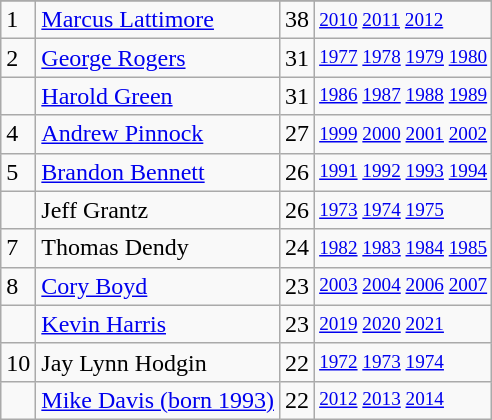<table class="wikitable">
<tr>
</tr>
<tr>
<td>1</td>
<td><a href='#'>Marcus Lattimore</a></td>
<td>38</td>
<td style="font-size:80%;"><a href='#'>2010</a> <a href='#'>2011</a> <a href='#'>2012</a></td>
</tr>
<tr>
<td>2</td>
<td><a href='#'>George Rogers</a></td>
<td>31</td>
<td style="font-size:80%;"><a href='#'>1977</a> <a href='#'>1978</a> <a href='#'>1979</a> <a href='#'>1980</a></td>
</tr>
<tr>
<td></td>
<td><a href='#'>Harold Green</a></td>
<td>31</td>
<td style="font-size:80%;"><a href='#'>1986</a> <a href='#'>1987</a> <a href='#'>1988</a> <a href='#'>1989</a></td>
</tr>
<tr>
<td>4</td>
<td><a href='#'>Andrew Pinnock</a></td>
<td>27</td>
<td style="font-size:80%;"><a href='#'>1999</a> <a href='#'>2000</a> <a href='#'>2001</a> <a href='#'>2002</a></td>
</tr>
<tr>
<td>5</td>
<td><a href='#'>Brandon Bennett</a></td>
<td>26</td>
<td style="font-size:80%;"><a href='#'>1991</a> <a href='#'>1992</a> <a href='#'>1993</a> <a href='#'>1994</a></td>
</tr>
<tr>
<td></td>
<td>Jeff Grantz</td>
<td>26</td>
<td style="font-size:80%;"><a href='#'>1973</a> <a href='#'>1974</a> <a href='#'>1975</a></td>
</tr>
<tr>
<td>7</td>
<td>Thomas Dendy</td>
<td>24</td>
<td style="font-size:80%;"><a href='#'>1982</a> <a href='#'>1983</a> <a href='#'>1984</a> <a href='#'>1985</a></td>
</tr>
<tr>
<td>8</td>
<td><a href='#'>Cory Boyd</a></td>
<td>23</td>
<td style="font-size:80%;"><a href='#'>2003</a> <a href='#'>2004</a> <a href='#'>2006</a> <a href='#'>2007</a></td>
</tr>
<tr>
<td></td>
<td><a href='#'>Kevin Harris</a></td>
<td>23</td>
<td style="font-size:80%;"><a href='#'>2019</a> <a href='#'>2020</a> <a href='#'>2021</a></td>
</tr>
<tr>
<td>10</td>
<td>Jay Lynn Hodgin</td>
<td>22</td>
<td style="font-size:80%;"><a href='#'>1972</a> <a href='#'>1973</a> <a href='#'>1974</a></td>
</tr>
<tr>
<td></td>
<td><a href='#'>Mike Davis (born 1993)</a></td>
<td>22</td>
<td style="font-size:80%;"><a href='#'>2012</a> <a href='#'>2013</a> <a href='#'>2014</a></td>
</tr>
</table>
